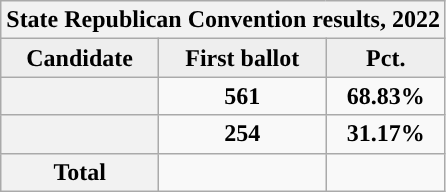<table class="wikitable sortable plainrowheaders">
<tr>
<th colspan="7" >State Republican Convention results, 2022</th>
</tr>
<tr style="background:#eee; text-align:center;">
<td><strong>Candidate</strong></td>
<td><strong>First ballot</strong></td>
<td><strong>Pct.</strong></td>
</tr>
<tr>
<th scope="row"><strong></strong></th>
<td style="text-align:center;"><strong>561</strong></td>
<td style="text-align:center;"><strong>68.83%</strong></td>
</tr>
<tr>
<th scope="row"><strong></strong></th>
<td style="text-align:center;"><strong> 254</strong></td>
<td style="text-align:center;"><strong>31.17%</strong></td>
</tr>
<tr>
<th scope="row"><strong>Total</strong></th>
<td style="text-align:center;"><strong></strong></td>
<td style="text-align:center;"><strong></strong></td>
</tr>
</table>
